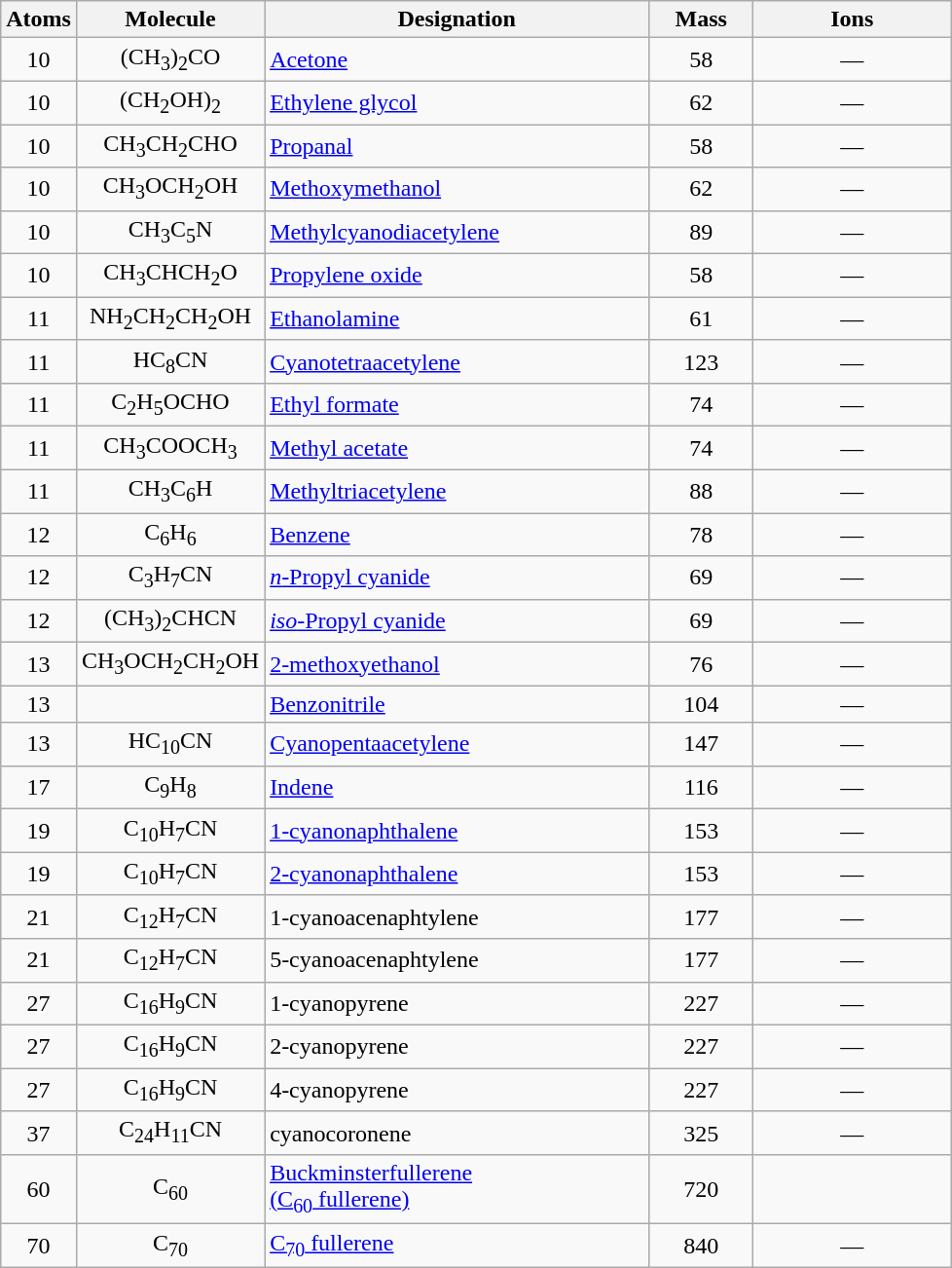<table class="wikitable sortable sticky-header">
<tr>
<th style="width: 2em;">Atoms</th>
<th style="width: 6em;">Molecule</th>
<th style="width: 16em;">Designation</th>
<th style="width: 4em;">Mass</th>
<th style="width: 8em;">Ions</th>
</tr>
<tr>
<td align="center">10</td>
<td align="center">(CH<sub>3</sub>)<sub>2</sub>CO</td>
<td><a href='#'>Acetone</a></td>
<td align="center">58</td>
<td align="center">—</td>
</tr>
<tr>
<td align="center">10</td>
<td align="center">(CH<sub>2</sub>OH)<sub>2</sub></td>
<td><a href='#'>Ethylene glycol</a></td>
<td align="center">62</td>
<td align="center">—</td>
</tr>
<tr>
<td align="center">10</td>
<td align="center">CH<sub>3</sub>CH<sub>2</sub>CHO</td>
<td><a href='#'>Propanal</a></td>
<td align="center">58</td>
<td align="center">—</td>
</tr>
<tr>
<td align="center">10</td>
<td align="center">CH<sub>3</sub>OCH<sub>2</sub>OH</td>
<td><a href='#'>Methoxymethanol</a></td>
<td align="center">62</td>
<td align="center">—</td>
</tr>
<tr>
<td align="center">10</td>
<td align="center">CH<sub>3</sub>C<sub>5</sub>N</td>
<td><a href='#'>Methylcyanodiacetylene</a></td>
<td align="center">89</td>
<td align="center">—</td>
</tr>
<tr>
<td align="center">10</td>
<td align="center">CH<sub>3</sub>CHCH<sub>2</sub>O</td>
<td><a href='#'>Propylene oxide</a></td>
<td align="center">58</td>
<td align="center">—</td>
</tr>
<tr>
<td align="center">11</td>
<td align="center">NH<sub>2</sub>CH<sub>2</sub>CH<sub>2</sub>OH</td>
<td><a href='#'>Ethanolamine</a></td>
<td align="center">61</td>
<td align="center">—</td>
</tr>
<tr>
<td align="center">11</td>
<td align="center">HC<sub>8</sub>CN</td>
<td><a href='#'>Cyanotetraacetylene</a></td>
<td align="center">123</td>
<td align="center">—</td>
</tr>
<tr>
<td align="center">11</td>
<td align="center">C<sub>2</sub>H<sub>5</sub>OCHO</td>
<td><a href='#'>Ethyl formate</a></td>
<td align="center">74</td>
<td align="center">—</td>
</tr>
<tr>
<td align="center">11</td>
<td align="center">CH<sub>3</sub>COOCH<sub>3</sub></td>
<td><a href='#'>Methyl acetate</a></td>
<td align="center">74</td>
<td align="center">—</td>
</tr>
<tr>
<td align="center">11</td>
<td align="center">CH<sub>3</sub>C<sub>6</sub>H</td>
<td><a href='#'>Methyltriacetylene</a></td>
<td align="center">88</td>
<td align="center">—</td>
</tr>
<tr>
<td align="center">12</td>
<td align="center">C<sub>6</sub>H<sub>6</sub></td>
<td><a href='#'>Benzene</a></td>
<td align="center">78</td>
<td align="center">—</td>
</tr>
<tr>
<td align="center">12</td>
<td align="center">C<sub>3</sub>H<sub>7</sub>CN</td>
<td><a href='#'><em>n</em>-Propyl cyanide</a></td>
<td align="center">69</td>
<td align="center">—</td>
</tr>
<tr>
<td align="center">12</td>
<td align="center">(CH<sub>3</sub>)<sub>2</sub>CHCN</td>
<td><a href='#'><em>iso</em>-Propyl cyanide</a></td>
<td align="center">69</td>
<td align="center">—</td>
</tr>
<tr>
<td align="center">13</td>
<td align="center">CH<sub>3</sub>OCH<sub>2</sub>CH<sub>2</sub>OH</td>
<td><a href='#'>2-methoxyethanol</a></td>
<td align="center">76</td>
<td align="center">—</td>
</tr>
<tr>
<td align="center">13</td>
<td align="center"></td>
<td><a href='#'>Benzonitrile</a></td>
<td align="center">104</td>
<td align="center">—</td>
</tr>
<tr>
<td align="center">13</td>
<td align="center">HC<sub>10</sub>CN</td>
<td><a href='#'>Cyanopentaacetylene</a></td>
<td align="center">147</td>
<td align="center">—</td>
</tr>
<tr>
<td align="center">17</td>
<td align="center">C<sub>9</sub>H<sub>8</sub></td>
<td><a href='#'>Indene</a></td>
<td align="center">116</td>
<td align="center">—</td>
</tr>
<tr>
<td align="center">19</td>
<td align="center">C<sub>10</sub>H<sub>7</sub>CN</td>
<td><a href='#'>1-cyanonaphthalene</a></td>
<td align="center">153</td>
<td align="center">—</td>
</tr>
<tr>
<td align="center">19</td>
<td align="center">C<sub>10</sub>H<sub>7</sub>CN</td>
<td><a href='#'>2-cyanonaphthalene</a></td>
<td align="center">153</td>
<td align="center">—</td>
</tr>
<tr>
<td align="center">21</td>
<td align="center">C<sub>12</sub>H<sub>7</sub>CN</td>
<td>1-cyanoacenaphtylene</td>
<td align="center">177</td>
<td align="center">—</td>
</tr>
<tr>
<td align="center">21</td>
<td align="center">C<sub>12</sub>H<sub>7</sub>CN</td>
<td>5-cyanoacenaphtylene</td>
<td align="center">177</td>
<td align="center">—</td>
</tr>
<tr>
<td align="center">27</td>
<td align="center">C<sub>16</sub>H<sub>9</sub>CN</td>
<td>1-cyanopyrene</td>
<td align="center">227</td>
<td align="center">—</td>
</tr>
<tr>
<td align="center">27</td>
<td align="center">C<sub>16</sub>H<sub>9</sub>CN</td>
<td>2-cyanopyrene</td>
<td align="center">227</td>
<td align="center">—</td>
</tr>
<tr>
<td align="center">27</td>
<td align="center">C<sub>16</sub>H<sub>9</sub>CN</td>
<td>4-cyanopyrene</td>
<td align="center">227</td>
<td align="center">—</td>
</tr>
<tr>
<td align="center">37</td>
<td align="center">C<sub>24</sub>H<sub>11</sub>CN</td>
<td>cyanocoronene</td>
<td align="center">325</td>
<td align="center">—</td>
</tr>
<tr>
<td align="center">60</td>
<td align="center">C<sub>60</sub></td>
<td><a href='#'>Buckminsterfullerene<br>(C<sub>60</sub> fullerene)</a></td>
<td align="center">720</td>
<td align="center"></td>
</tr>
<tr>
<td align="center">70</td>
<td align="center">C<sub>70</sub></td>
<td><a href='#'>C<sub>70</sub> fullerene</a></td>
<td align="center">840</td>
<td align="center">—</td>
</tr>
</table>
